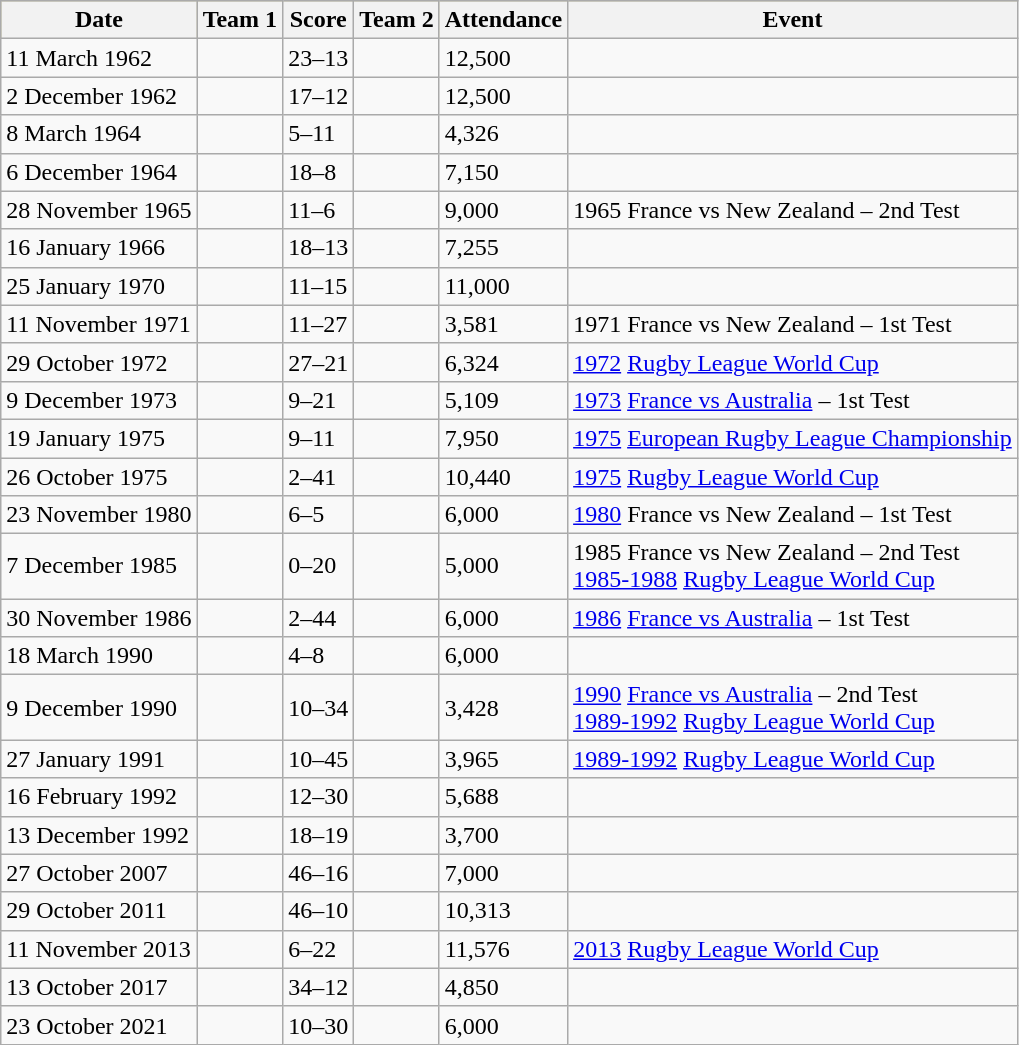<table class="wikitable">
<tr style="background:#bdb76b;">
<th>Date</th>
<th>Team 1</th>
<th>Score</th>
<th>Team 2</th>
<th>Attendance</th>
<th>Event</th>
</tr>
<tr>
<td>11 March 1962</td>
<td></td>
<td>23–13</td>
<td></td>
<td>12,500</td>
<td></td>
</tr>
<tr>
<td>2 December 1962</td>
<td></td>
<td>17–12</td>
<td></td>
<td>12,500</td>
<td></td>
</tr>
<tr>
<td>8 March 1964</td>
<td></td>
<td>5–11</td>
<td></td>
<td>4,326</td>
<td></td>
</tr>
<tr>
<td>6 December 1964</td>
<td></td>
<td>18–8</td>
<td></td>
<td>7,150</td>
<td></td>
</tr>
<tr>
<td>28 November 1965</td>
<td></td>
<td>11–6</td>
<td></td>
<td>9,000</td>
<td>1965 France vs New Zealand – 2nd Test</td>
</tr>
<tr>
<td>16 January 1966</td>
<td></td>
<td>18–13</td>
<td></td>
<td>7,255</td>
<td></td>
</tr>
<tr>
<td>25 January 1970</td>
<td></td>
<td>11–15</td>
<td></td>
<td>11,000</td>
<td></td>
</tr>
<tr>
<td>11 November 1971</td>
<td></td>
<td>11–27</td>
<td></td>
<td>3,581</td>
<td>1971 France vs New Zealand – 1st Test</td>
</tr>
<tr>
<td>29 October 1972</td>
<td></td>
<td>27–21</td>
<td></td>
<td>6,324</td>
<td><a href='#'>1972</a> <a href='#'>Rugby League World Cup</a></td>
</tr>
<tr>
<td>9 December 1973</td>
<td></td>
<td>9–21</td>
<td></td>
<td>5,109</td>
<td><a href='#'>1973</a> <a href='#'>France vs Australia</a> – 1st Test</td>
</tr>
<tr>
<td>19 January 1975</td>
<td></td>
<td>9–11</td>
<td></td>
<td>7,950</td>
<td><a href='#'>1975</a> <a href='#'>European Rugby League Championship</a></td>
</tr>
<tr>
<td>26 October 1975</td>
<td></td>
<td>2–41</td>
<td></td>
<td>10,440</td>
<td><a href='#'>1975</a> <a href='#'>Rugby League World Cup</a></td>
</tr>
<tr>
<td>23 November 1980</td>
<td></td>
<td>6–5</td>
<td></td>
<td>6,000</td>
<td><a href='#'>1980</a> France vs New Zealand – 1st Test</td>
</tr>
<tr>
<td>7 December 1985</td>
<td></td>
<td>0–20</td>
<td></td>
<td>5,000</td>
<td>1985 France vs New Zealand – 2nd Test <br> <a href='#'>1985-1988</a> <a href='#'>Rugby League World Cup</a></td>
</tr>
<tr>
<td>30 November 1986</td>
<td></td>
<td>2–44</td>
<td></td>
<td>6,000</td>
<td><a href='#'>1986</a> <a href='#'>France vs Australia</a> – 1st Test</td>
</tr>
<tr>
<td>18 March 1990</td>
<td></td>
<td>4–8</td>
<td></td>
<td>6,000</td>
<td></td>
</tr>
<tr>
<td>9 December 1990</td>
<td></td>
<td>10–34</td>
<td></td>
<td>3,428</td>
<td><a href='#'>1990</a> <a href='#'>France vs Australia</a> – 2nd Test <br> <a href='#'>1989-1992</a> <a href='#'>Rugby League World Cup</a></td>
</tr>
<tr>
<td>27 January 1991</td>
<td></td>
<td>10–45</td>
<td></td>
<td>3,965</td>
<td><a href='#'>1989-1992</a> <a href='#'>Rugby League World Cup</a></td>
</tr>
<tr>
<td>16 February 1992</td>
<td></td>
<td>12–30</td>
<td></td>
<td>5,688</td>
<td></td>
</tr>
<tr>
<td>13 December 1992</td>
<td></td>
<td>18–19</td>
<td></td>
<td>3,700</td>
<td></td>
</tr>
<tr>
<td>27 October 2007</td>
<td></td>
<td>46–16</td>
<td></td>
<td>7,000</td>
<td></td>
</tr>
<tr>
<td>29 October 2011</td>
<td></td>
<td>46–10</td>
<td></td>
<td>10,313</td>
<td></td>
</tr>
<tr>
<td>11 November 2013</td>
<td></td>
<td>6–22</td>
<td></td>
<td>11,576</td>
<td><a href='#'>2013</a> <a href='#'>Rugby League World Cup</a></td>
</tr>
<tr>
<td>13 October 2017</td>
<td></td>
<td>34–12</td>
<td></td>
<td>4,850</td>
<td></td>
</tr>
<tr>
<td>23 October 2021</td>
<td></td>
<td>10–30</td>
<td></td>
<td>6,000</td>
<td></td>
</tr>
</table>
